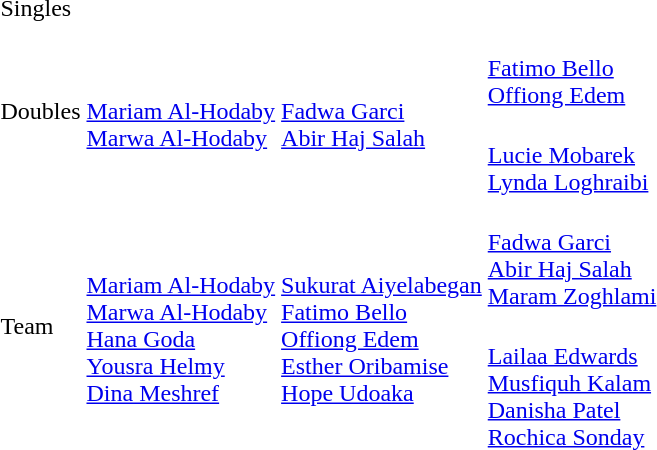<table>
<tr>
<td rowspan=2>Singles<br></td>
<td rowspan=2></td>
<td rowspan=2></td>
<td></td>
</tr>
<tr>
<td></td>
</tr>
<tr>
<td rowspan=2>Doubles<br></td>
<td rowspan=2><br><a href='#'>Mariam Al-Hodaby</a><br><a href='#'>Marwa Al-Hodaby</a></td>
<td rowspan=2><br><a href='#'>Fadwa Garci</a><br><a href='#'>Abir Haj Salah</a></td>
<td><br><a href='#'>Fatimo Bello</a><br><a href='#'>Offiong Edem</a></td>
</tr>
<tr>
<td><br><a href='#'>Lucie Mobarek</a><br><a href='#'>Lynda Loghraibi</a></td>
</tr>
<tr>
<td rowspan=2>Team<br></td>
<td rowspan=2><br><a href='#'>Mariam Al-Hodaby</a><br><a href='#'>Marwa Al-Hodaby</a><br><a href='#'>Hana Goda</a><br><a href='#'>Yousra Helmy</a><br><a href='#'>Dina Meshref</a></td>
<td rowspan=2><br><a href='#'>Sukurat Aiyelabegan</a><br><a href='#'>Fatimo Bello</a><br><a href='#'>Offiong Edem</a><br><a href='#'>Esther Oribamise</a><br><a href='#'>Hope Udoaka</a></td>
<td><br><a href='#'>Fadwa Garci</a><br><a href='#'>Abir Haj Salah</a><br><a href='#'>Maram Zoghlami</a></td>
</tr>
<tr>
<td><br><a href='#'>Lailaa Edwards</a><br><a href='#'>Musfiquh Kalam</a><br><a href='#'>Danisha Patel</a><br><a href='#'>Rochica Sonday</a></td>
</tr>
</table>
